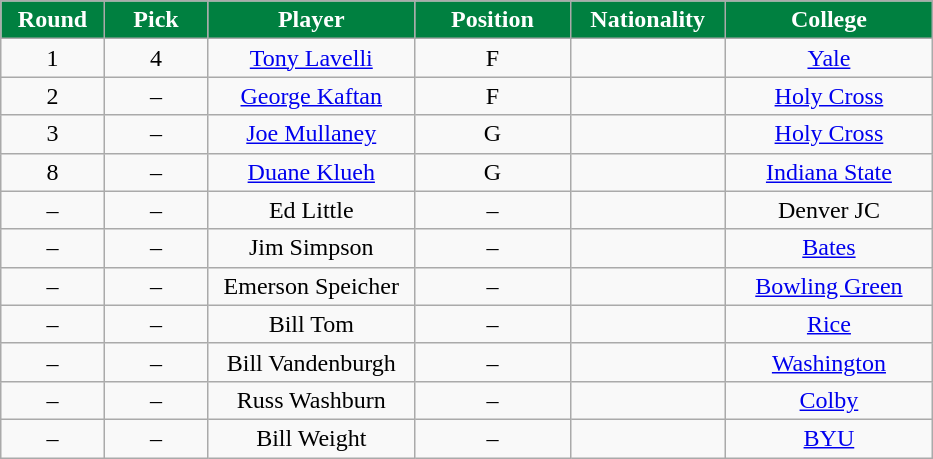<table class="wikitable sortable sortable">
<tr>
<th style="background:#008040; color:white" width="10%">Round</th>
<th style="background:#008040; color:white" width="10%">Pick</th>
<th style="background:#008040; color:white" width="20%">Player</th>
<th style="background:#008040; color:white" width="15%">Position</th>
<th style="background:#008040; color:white" width="15%">Nationality</th>
<th style="background:#008040; color:white" width="20%">College</th>
</tr>
<tr style="text-align: center">
<td>1</td>
<td>4</td>
<td><a href='#'>Tony Lavelli</a></td>
<td>F</td>
<td></td>
<td><a href='#'>Yale</a></td>
</tr>
<tr style="text-align: center">
<td>2</td>
<td>–</td>
<td><a href='#'>George Kaftan</a></td>
<td>F</td>
<td></td>
<td><a href='#'>Holy Cross</a></td>
</tr>
<tr style="text-align: center">
<td>3</td>
<td>–</td>
<td><a href='#'>Joe Mullaney</a></td>
<td>G</td>
<td></td>
<td><a href='#'>Holy Cross</a></td>
</tr>
<tr style="text-align: center">
<td>8</td>
<td>–</td>
<td><a href='#'>Duane Klueh</a></td>
<td>G</td>
<td></td>
<td><a href='#'>Indiana State</a></td>
</tr>
<tr style="text-align: center">
<td>–</td>
<td>–</td>
<td>Ed Little</td>
<td>–</td>
<td></td>
<td>Denver JC</td>
</tr>
<tr style="text-align: center">
<td>–</td>
<td>–</td>
<td>Jim Simpson</td>
<td>–</td>
<td></td>
<td><a href='#'>Bates</a></td>
</tr>
<tr style="text-align: center">
<td>–</td>
<td>–</td>
<td>Emerson Speicher</td>
<td>–</td>
<td></td>
<td><a href='#'>Bowling Green</a></td>
</tr>
<tr style="text-align: center">
<td>–</td>
<td>–</td>
<td>Bill Tom</td>
<td>–</td>
<td></td>
<td><a href='#'>Rice</a></td>
</tr>
<tr style="text-align: center">
<td>–</td>
<td>–</td>
<td>Bill Vandenburgh</td>
<td>–</td>
<td></td>
<td><a href='#'>Washington</a></td>
</tr>
<tr style="text-align: center">
<td>–</td>
<td>–</td>
<td>Russ Washburn</td>
<td>–</td>
<td></td>
<td><a href='#'>Colby</a></td>
</tr>
<tr style="text-align: center">
<td>–</td>
<td>–</td>
<td>Bill Weight</td>
<td>–</td>
<td></td>
<td><a href='#'>BYU</a></td>
</tr>
</table>
